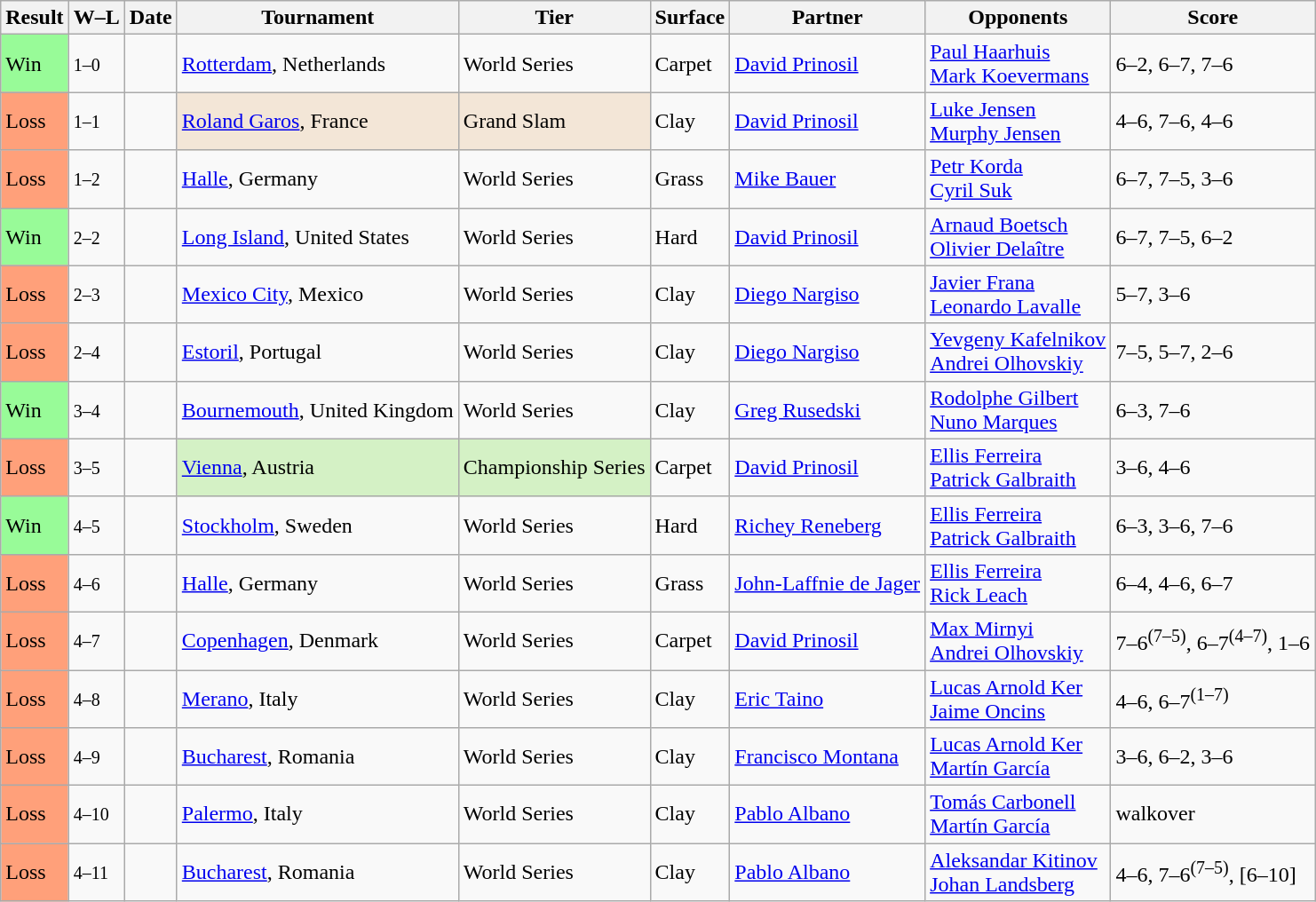<table class="sortable wikitable">
<tr>
<th>Result</th>
<th class="unsortable">W–L</th>
<th>Date</th>
<th>Tournament</th>
<th>Tier</th>
<th>Surface</th>
<th>Partner</th>
<th>Opponents</th>
<th class="unsortable">Score</th>
</tr>
<tr>
<td style="background:#98fb98;">Win</td>
<td><small>1–0</small></td>
<td><a href='#'></a></td>
<td><a href='#'>Rotterdam</a>, Netherlands</td>
<td>World Series</td>
<td>Carpet</td>
<td> <a href='#'>David Prinosil</a></td>
<td> <a href='#'>Paul Haarhuis</a> <br>  <a href='#'>Mark Koevermans</a></td>
<td>6–2, 6–7, 7–6</td>
</tr>
<tr>
<td style="background:#ffa07a;">Loss</td>
<td><small>1–1</small></td>
<td><a href='#'></a></td>
<td style="background:#f3e6d7;"><a href='#'>Roland Garos</a>, France</td>
<td style="background:#f3e6d7;">Grand Slam</td>
<td>Clay</td>
<td> <a href='#'>David Prinosil</a></td>
<td> <a href='#'>Luke Jensen</a> <br>  <a href='#'>Murphy Jensen</a></td>
<td>4–6, 7–6, 4–6</td>
</tr>
<tr>
<td style="background:#ffa07a;">Loss</td>
<td><small>1–2</small></td>
<td><a href='#'></a></td>
<td><a href='#'>Halle</a>, Germany</td>
<td>World Series</td>
<td>Grass</td>
<td> <a href='#'>Mike Bauer</a></td>
<td> <a href='#'>Petr Korda</a> <br>  <a href='#'>Cyril Suk</a></td>
<td>6–7, 7–5, 3–6</td>
</tr>
<tr>
<td style="background:#98fb98;">Win</td>
<td><small>2–2</small></td>
<td><a href='#'></a></td>
<td><a href='#'>Long Island</a>, United States</td>
<td>World Series</td>
<td>Hard</td>
<td> <a href='#'>David Prinosil</a></td>
<td> <a href='#'>Arnaud Boetsch</a> <br>  <a href='#'>Olivier Delaître</a></td>
<td>6–7, 7–5, 6–2</td>
</tr>
<tr>
<td style="background:#ffa07a;">Loss</td>
<td><small>2–3</small></td>
<td><a href='#'></a></td>
<td><a href='#'>Mexico City</a>, Mexico</td>
<td>World Series</td>
<td>Clay</td>
<td> <a href='#'>Diego Nargiso</a></td>
<td> <a href='#'>Javier Frana</a> <br>  <a href='#'>Leonardo Lavalle</a></td>
<td>5–7, 3–6</td>
</tr>
<tr>
<td style="background:#ffa07a;">Loss</td>
<td><small>2–4</small></td>
<td><a href='#'></a></td>
<td><a href='#'>Estoril</a>, Portugal</td>
<td>World Series</td>
<td>Clay</td>
<td> <a href='#'>Diego Nargiso</a></td>
<td> <a href='#'>Yevgeny Kafelnikov</a> <br>  <a href='#'>Andrei Olhovskiy</a></td>
<td>7–5, 5–7, 2–6</td>
</tr>
<tr>
<td style="background:#98fb98;">Win</td>
<td><small>3–4</small></td>
<td><a href='#'></a></td>
<td><a href='#'>Bournemouth</a>, United Kingdom</td>
<td>World Series</td>
<td>Clay</td>
<td> <a href='#'>Greg Rusedski</a></td>
<td> <a href='#'>Rodolphe Gilbert</a> <br>  <a href='#'>Nuno Marques</a></td>
<td>6–3, 7–6</td>
</tr>
<tr>
<td style="background:#ffa07a;">Loss</td>
<td><small>3–5</small></td>
<td><a href='#'></a></td>
<td style="background:#d4f1c5;"><a href='#'>Vienna</a>, Austria</td>
<td style="background:#d4f1c5;">Championship Series</td>
<td>Carpet</td>
<td> <a href='#'>David Prinosil</a></td>
<td> <a href='#'>Ellis Ferreira</a> <br>  <a href='#'>Patrick Galbraith</a></td>
<td>3–6, 4–6</td>
</tr>
<tr>
<td style="background:#98fb98;">Win</td>
<td><small>4–5</small></td>
<td><a href='#'></a></td>
<td><a href='#'>Stockholm</a>, Sweden</td>
<td>World Series</td>
<td>Hard</td>
<td> <a href='#'>Richey Reneberg</a></td>
<td> <a href='#'>Ellis Ferreira</a> <br>  <a href='#'>Patrick Galbraith</a></td>
<td>6–3, 3–6, 7–6</td>
</tr>
<tr>
<td style="background:#ffa07a;">Loss</td>
<td><small>4–6</small></td>
<td><a href='#'></a></td>
<td><a href='#'>Halle</a>, Germany</td>
<td>World Series</td>
<td>Grass</td>
<td> <a href='#'>John-Laffnie de Jager</a></td>
<td> <a href='#'>Ellis Ferreira</a> <br>  <a href='#'>Rick Leach</a></td>
<td>6–4, 4–6, 6–7</td>
</tr>
<tr>
<td style="background:#ffa07a;">Loss</td>
<td><small>4–7</small></td>
<td><a href='#'></a></td>
<td><a href='#'>Copenhagen</a>, Denmark</td>
<td>World Series</td>
<td>Carpet</td>
<td> <a href='#'>David Prinosil</a></td>
<td> <a href='#'>Max Mirnyi</a> <br>  <a href='#'>Andrei Olhovskiy</a></td>
<td>7–6<sup>(7–5)</sup>, 6–7<sup>(4–7)</sup>, 1–6</td>
</tr>
<tr>
<td style="background:#ffa07a;">Loss</td>
<td><small>4–8</small></td>
<td><a href='#'></a></td>
<td><a href='#'>Merano</a>, Italy</td>
<td>World Series</td>
<td>Clay</td>
<td> <a href='#'>Eric Taino</a></td>
<td> <a href='#'>Lucas Arnold Ker</a> <br>  <a href='#'>Jaime Oncins</a></td>
<td>4–6, 6–7<sup>(1–7)</sup></td>
</tr>
<tr>
<td style="background:#ffa07a;">Loss</td>
<td><small>4–9</small></td>
<td><a href='#'></a></td>
<td><a href='#'>Bucharest</a>, Romania</td>
<td>World Series</td>
<td>Clay</td>
<td> <a href='#'>Francisco Montana</a></td>
<td> <a href='#'>Lucas Arnold Ker</a> <br>  <a href='#'>Martín García</a></td>
<td>3–6, 6–2, 3–6</td>
</tr>
<tr>
<td style="background:#ffa07a;">Loss</td>
<td><small>4–10</small></td>
<td><a href='#'></a></td>
<td><a href='#'>Palermo</a>, Italy</td>
<td>World Series</td>
<td>Clay</td>
<td> <a href='#'>Pablo Albano</a></td>
<td> <a href='#'>Tomás Carbonell</a> <br>  <a href='#'>Martín García</a></td>
<td>walkover</td>
</tr>
<tr>
<td style="background:#ffa07a;">Loss</td>
<td><small>4–11</small></td>
<td><a href='#'></a></td>
<td><a href='#'>Bucharest</a>, Romania</td>
<td>World Series</td>
<td>Clay</td>
<td> <a href='#'>Pablo Albano</a></td>
<td> <a href='#'>Aleksandar Kitinov</a> <br>  <a href='#'>Johan Landsberg</a></td>
<td>4–6, 7–6<sup>(7–5)</sup>, [6–10]</td>
</tr>
</table>
